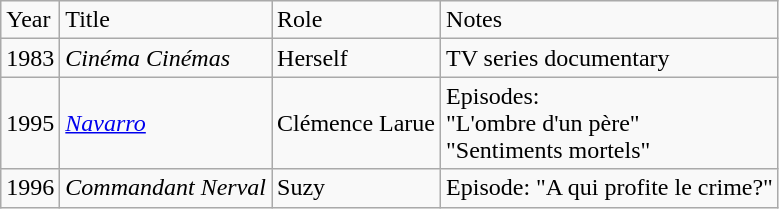<table class="wikitable sortable">
<tr>
<td>Year</td>
<td>Title</td>
<td>Role</td>
<td>Notes</td>
</tr>
<tr>
<td>1983</td>
<td><em>Cinéma Cinémas</em></td>
<td>Herself</td>
<td>TV series documentary</td>
</tr>
<tr>
<td>1995</td>
<td><em><a href='#'>Navarro</a></em></td>
<td>Clémence Larue</td>
<td>Episodes:<br>"L'ombre d'un père"<br>"Sentiments mortels"</td>
</tr>
<tr>
<td>1996</td>
<td><em>Commandant Nerval</em></td>
<td>Suzy</td>
<td>Episode: "A qui profite le crime?"</td>
</tr>
</table>
